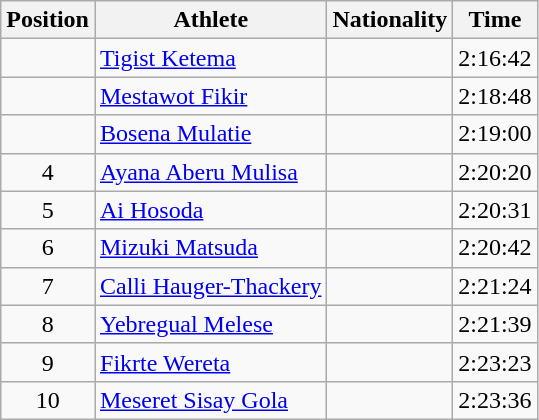<table class="wikitable sortable">
<tr>
<th scope="col">Position</th>
<th scope="col">Athlete</th>
<th scope="col">Nationality</th>
<th scope="col">Time</th>
</tr>
<tr>
<td style="text-align:center"></td>
<td><a href='#'>Tigist Ketema</a></td>
<td></td>
<td>2:16:42</td>
</tr>
<tr>
<td style="text-align:center"></td>
<td><a href='#'>Mestawot Fikir</a></td>
<td></td>
<td>2:18:48</td>
</tr>
<tr>
<td style="text-align:center"></td>
<td><a href='#'>Bosena Mulatie</a></td>
<td></td>
<td>2:19:00</td>
</tr>
<tr>
<td style="text-align:center">4</td>
<td><a href='#'>Ayana Aberu Mulisa</a></td>
<td></td>
<td>2:20:20</td>
</tr>
<tr>
<td style="text-align:center">5</td>
<td><a href='#'>Ai Hosoda</a></td>
<td></td>
<td>2:20:31</td>
</tr>
<tr>
<td style="text-align:center">6</td>
<td><a href='#'>Mizuki Matsuda</a></td>
<td></td>
<td>2:20:42</td>
</tr>
<tr>
<td style="text-align:center">7</td>
<td><a href='#'>Calli Hauger-Thackery</a></td>
<td></td>
<td>2:21:24</td>
</tr>
<tr>
<td style="text-align:center">8</td>
<td><a href='#'>Yebregual Melese</a></td>
<td></td>
<td>2:21:39</td>
</tr>
<tr>
<td style="text-align:center">9</td>
<td><a href='#'>Fikrte Wereta</a></td>
<td></td>
<td>2:23:23</td>
</tr>
<tr>
<td style="text-align:center">10</td>
<td><a href='#'>Meseret Sisay Gola</a></td>
<td></td>
<td>2:23:36</td>
</tr>
</table>
